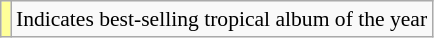<table class="wikitable" style="font-size:90%;">
<tr>
<td style="background-color:#FFFF99"></td>
<td>Indicates best-selling tropical album of the year</td>
</tr>
</table>
